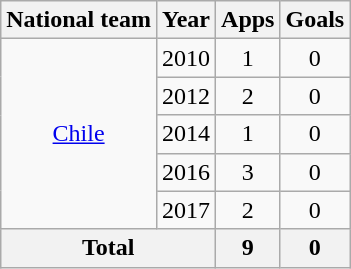<table class=wikitable style=text-align:center>
<tr>
<th>National team</th>
<th>Year</th>
<th>Apps</th>
<th>Goals</th>
</tr>
<tr>
<td rowspan="5"><a href='#'>Chile</a></td>
<td>2010</td>
<td>1</td>
<td>0</td>
</tr>
<tr>
<td>2012</td>
<td>2</td>
<td>0</td>
</tr>
<tr>
<td>2014</td>
<td>1</td>
<td>0</td>
</tr>
<tr>
<td>2016</td>
<td>3</td>
<td>0</td>
</tr>
<tr>
<td>2017</td>
<td>2</td>
<td>0</td>
</tr>
<tr>
<th colspan="2">Total</th>
<th>9</th>
<th>0</th>
</tr>
</table>
